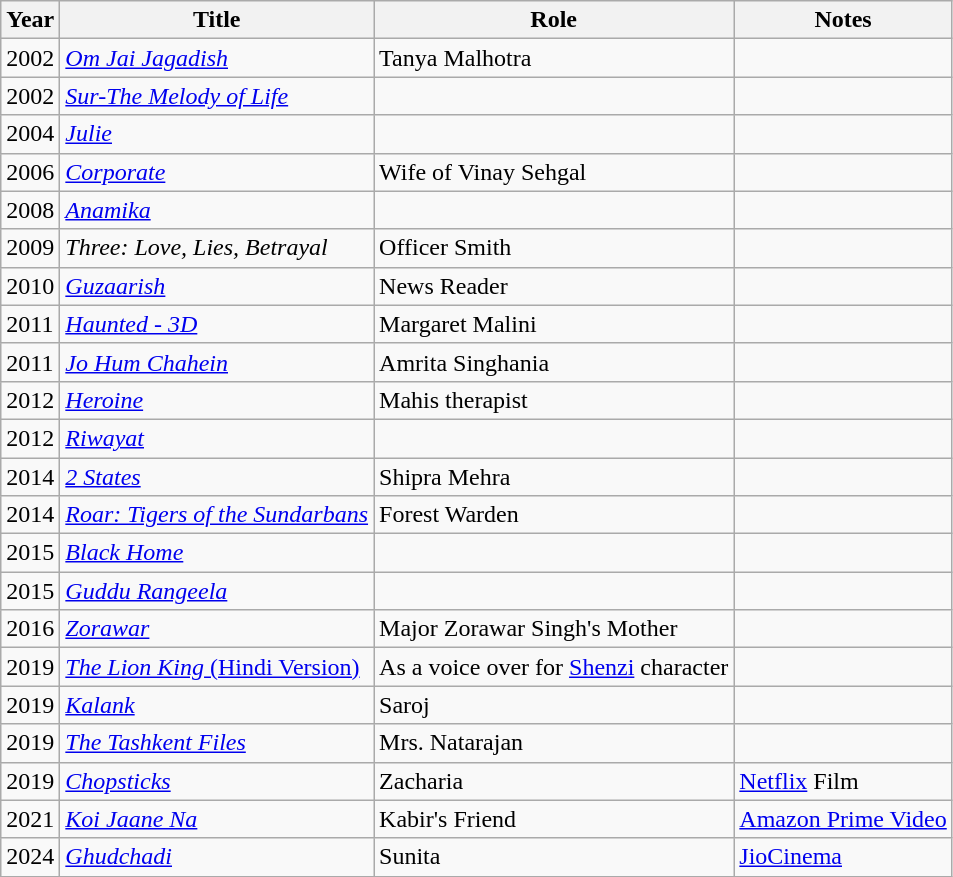<table class="wikitable sortable plainrowheaders">
<tr>
<th scope="col">Year</th>
<th scope="col">Title</th>
<th scope="col">Role</th>
<th class="unsortable" scope="col">Notes</th>
</tr>
<tr>
<td>2002</td>
<td><em><a href='#'>Om Jai Jagadish</a></em></td>
<td>Tanya Malhotra</td>
<td></td>
</tr>
<tr>
<td>2002</td>
<td><em><a href='#'>Sur-The Melody of Life</a></em></td>
<td></td>
<td></td>
</tr>
<tr>
<td>2004</td>
<td><em><a href='#'>Julie</a></em></td>
<td></td>
<td></td>
</tr>
<tr>
<td>2006</td>
<td><em><a href='#'>Corporate</a></em></td>
<td>Wife of Vinay Sehgal</td>
<td></td>
</tr>
<tr>
<td>2008</td>
<td><em><a href='#'>Anamika</a></em></td>
<td></td>
<td></td>
</tr>
<tr>
<td>2009</td>
<td><em>Three: Love, Lies, Betrayal</em></td>
<td>Officer Smith</td>
<td></td>
</tr>
<tr>
<td>2010</td>
<td><em><a href='#'>Guzaarish</a></em></td>
<td>News Reader</td>
<td></td>
</tr>
<tr>
<td>2011</td>
<td><em><a href='#'>Haunted - 3D</a></em></td>
<td>Margaret Malini</td>
<td></td>
</tr>
<tr>
<td>2011</td>
<td><em><a href='#'>Jo Hum Chahein</a></em></td>
<td>Amrita Singhania</td>
<td></td>
</tr>
<tr>
<td>2012</td>
<td><em><a href='#'>Heroine</a></em></td>
<td>Mahis therapist</td>
<td></td>
</tr>
<tr>
<td>2012</td>
<td><em><a href='#'>Riwayat</a></em></td>
<td></td>
<td></td>
</tr>
<tr>
<td>2014</td>
<td><em><a href='#'>2 States</a></em></td>
<td>Shipra Mehra</td>
<td></td>
</tr>
<tr>
<td>2014</td>
<td><em><a href='#'>Roar: Tigers of the Sundarbans</a></em></td>
<td>Forest Warden</td>
<td></td>
</tr>
<tr>
<td>2015</td>
<td><em><a href='#'>Black Home</a></em></td>
<td></td>
<td></td>
</tr>
<tr>
<td>2015</td>
<td><em><a href='#'>Guddu Rangeela</a></em></td>
<td></td>
<td></td>
</tr>
<tr>
<td>2016</td>
<td><em><a href='#'>Zorawar</a></em></td>
<td>Major Zorawar Singh's Mother</td>
<td></td>
</tr>
<tr>
<td>2019</td>
<td><a href='#'><em>The Lion King</em> (Hindi Version)</a></td>
<td>As a voice over for <a href='#'>Shenzi</a> character</td>
<td></td>
</tr>
<tr>
<td>2019</td>
<td><em><a href='#'>Kalank</a></em></td>
<td>Saroj</td>
<td></td>
</tr>
<tr>
<td>2019</td>
<td><em><a href='#'>The Tashkent Files</a></em></td>
<td>Mrs. Natarajan</td>
<td></td>
</tr>
<tr>
<td>2019</td>
<td><em><a href='#'>Chopsticks</a></em></td>
<td>Zacharia</td>
<td><a href='#'>Netflix</a> Film</td>
</tr>
<tr>
<td>2021</td>
<td><em><a href='#'>Koi Jaane Na</a></em></td>
<td>Kabir's Friend</td>
<td><a href='#'>Amazon Prime Video</a></td>
</tr>
<tr>
<td>2024</td>
<td><em><a href='#'>Ghudchadi</a></em></td>
<td>Sunita</td>
<td><a href='#'>JioCinema</a></td>
</tr>
</table>
